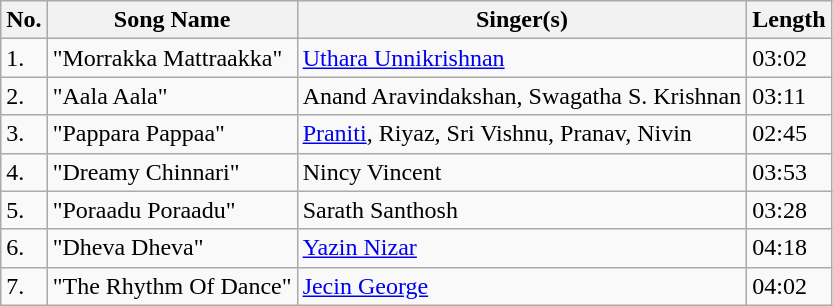<table class="wikitable">
<tr>
<th>No.</th>
<th>Song Name</th>
<th>Singer(s)</th>
<th>Length</th>
</tr>
<tr>
<td>1.</td>
<td>"Morrakka Mattraakka"</td>
<td><a href='#'>Uthara Unnikrishnan</a></td>
<td>03:02</td>
</tr>
<tr>
<td>2.</td>
<td>"Aala Aala"</td>
<td>Anand Aravindakshan, Swagatha S. Krishnan</td>
<td>03:11</td>
</tr>
<tr>
<td>3.</td>
<td>"Pappara Pappaa"</td>
<td><a href='#'>Praniti</a>, Riyaz, Sri Vishnu, Pranav, Nivin</td>
<td>02:45</td>
</tr>
<tr>
<td>4.</td>
<td>"Dreamy Chinnari"</td>
<td>Nincy Vincent</td>
<td>03:53</td>
</tr>
<tr>
<td>5.</td>
<td>"Poraadu Poraadu"</td>
<td>Sarath Santhosh</td>
<td>03:28</td>
</tr>
<tr>
<td>6.</td>
<td>"Dheva Dheva"</td>
<td><a href='#'>Yazin Nizar</a></td>
<td>04:18</td>
</tr>
<tr>
<td>7.</td>
<td>"The Rhythm Of Dance"</td>
<td><a href='#'>Jecin George</a></td>
<td>04:02</td>
</tr>
</table>
